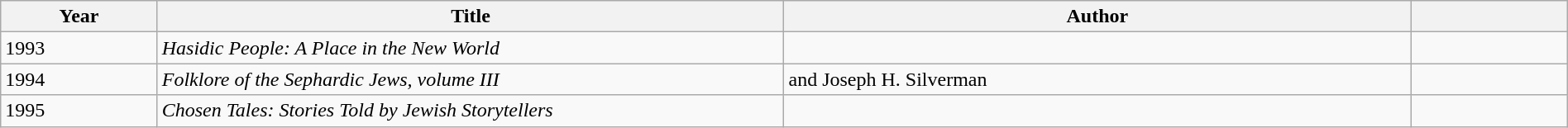<table class="wikitable sortable" style="width:100%">
<tr>
<th scope="col" style="width:10%">Year</th>
<th scope="col" style="width:40%">Title</th>
<th scope="col" style="width:40%">Author</th>
<th scope="col" style="width:10%"></th>
</tr>
<tr>
<td>1993</td>
<td><em>Hasidic People: A Place in the New World</em></td>
<td></td>
<td></td>
</tr>
<tr>
<td>1994</td>
<td><em>Folklore of the Sephardic Jews, volume III</em></td>
<td> and Joseph H. Silverman</td>
<td></td>
</tr>
<tr>
<td>1995</td>
<td><em>Chosen Tales: Stories Told by Jewish Storytellers</em></td>
<td></td>
<td></td>
</tr>
</table>
